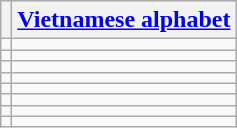<table class="wikitable">
<tr>
<th></th>
<th><a href='#'>Vietnamese alphabet</a></th>
</tr>
<tr>
<td></td>
<td></td>
</tr>
<tr>
<td></td>
<td></td>
</tr>
<tr>
<td></td>
<td></td>
</tr>
<tr>
<td></td>
<td></td>
</tr>
<tr>
<td></td>
<td></td>
</tr>
<tr>
<td></td>
<td></td>
</tr>
<tr>
<td></td>
<td></td>
</tr>
<tr>
<td></td>
<td></td>
</tr>
</table>
